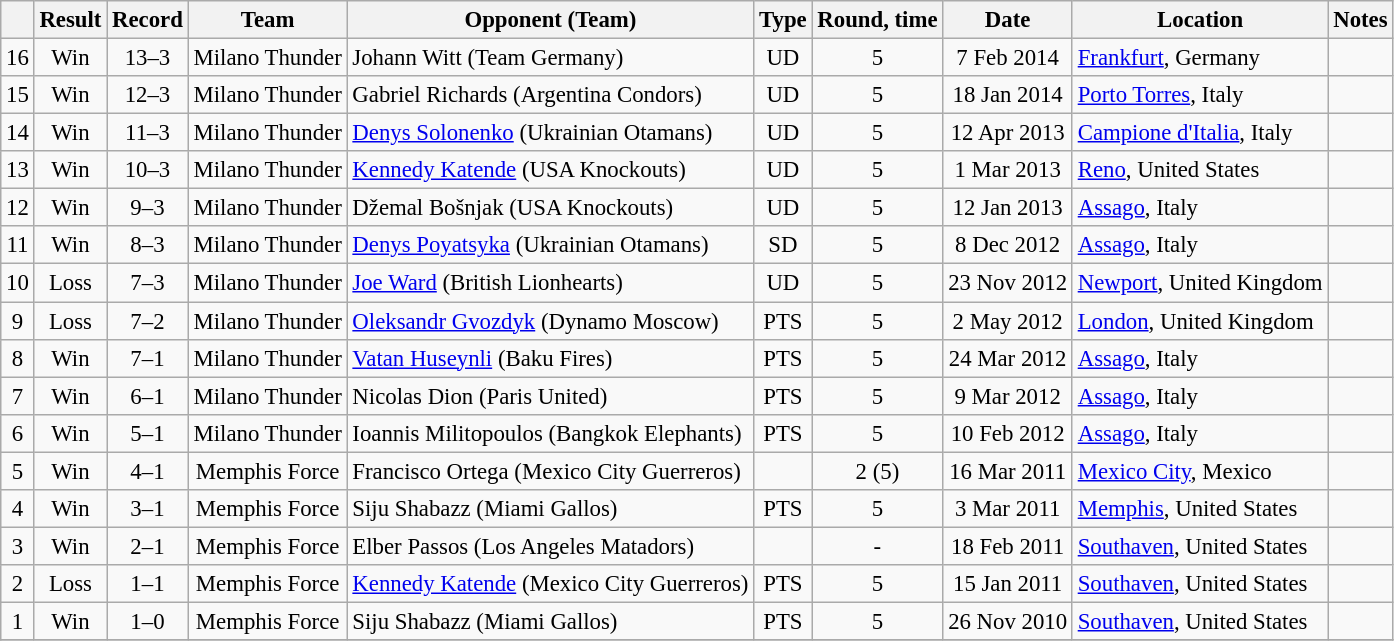<table class="wikitable" style="text-align:center; font-size:95%">
<tr>
<th></th>
<th>Result</th>
<th>Record</th>
<th>Team</th>
<th>Opponent (Team)</th>
<th>Type</th>
<th>Round, time</th>
<th>Date</th>
<th>Location</th>
<th>Notes</th>
</tr>
<tr>
<td>16</td>
<td>Win</td>
<td>13–3</td>
<td>Milano Thunder</td>
<td align=left> Johann Witt (Team Germany)</td>
<td>UD</td>
<td>5</td>
<td>7 Feb 2014</td>
<td align=left> <a href='#'>Frankfurt</a>, Germany</td>
<td></td>
</tr>
<tr>
<td>15</td>
<td>Win</td>
<td>12–3</td>
<td>Milano Thunder</td>
<td align=left> Gabriel Richards (Argentina Condors)</td>
<td>UD</td>
<td>5</td>
<td>18 Jan 2014</td>
<td align=left> <a href='#'>Porto Torres</a>, Italy</td>
<td></td>
</tr>
<tr>
<td>14</td>
<td>Win</td>
<td>11–3</td>
<td>Milano Thunder</td>
<td align=left> <a href='#'>Denys Solonenko</a> (Ukrainian Otamans)</td>
<td>UD</td>
<td>5</td>
<td>12 Apr 2013</td>
<td align=left> <a href='#'>Campione d'Italia</a>, Italy</td>
<td></td>
</tr>
<tr>
<td>13</td>
<td>Win</td>
<td>10–3</td>
<td>Milano Thunder</td>
<td align=left> <a href='#'>Kennedy Katende</a> (USA Knockouts)</td>
<td>UD</td>
<td>5</td>
<td>1 Mar 2013</td>
<td align=left> <a href='#'>Reno</a>, United States</td>
<td></td>
</tr>
<tr>
<td>12</td>
<td>Win</td>
<td>9–3</td>
<td>Milano Thunder</td>
<td align=left> Džemal Bošnjak (USA Knockouts)</td>
<td>UD</td>
<td>5</td>
<td>12 Jan 2013</td>
<td align=left> <a href='#'>Assago</a>, Italy</td>
<td></td>
</tr>
<tr>
<td>11</td>
<td>Win</td>
<td>8–3</td>
<td>Milano Thunder</td>
<td align=left> <a href='#'>Denys Poyatsyka</a> (Ukrainian Otamans)</td>
<td>SD</td>
<td>5</td>
<td>8 Dec 2012</td>
<td align=left> <a href='#'>Assago</a>, Italy</td>
<td></td>
</tr>
<tr>
<td>10</td>
<td>Loss</td>
<td>7–3</td>
<td>Milano Thunder</td>
<td align=left> <a href='#'>Joe Ward</a> (British Lionhearts)</td>
<td>UD</td>
<td>5</td>
<td>23 Nov 2012</td>
<td align=left> <a href='#'>Newport</a>, United Kingdom</td>
<td></td>
</tr>
<tr>
<td>9</td>
<td>Loss</td>
<td>7–2</td>
<td>Milano Thunder</td>
<td align=left> <a href='#'>Oleksandr Gvozdyk</a> (Dynamo Moscow)</td>
<td>PTS</td>
<td>5</td>
<td>2 May 2012</td>
<td align=left> <a href='#'>London</a>, United Kingdom</td>
<td></td>
</tr>
<tr>
<td>8</td>
<td>Win</td>
<td>7–1</td>
<td>Milano Thunder</td>
<td align=left> <a href='#'>Vatan Huseynli</a> (Baku Fires)</td>
<td>PTS</td>
<td>5</td>
<td>24 Mar 2012</td>
<td align=left> <a href='#'>Assago</a>, Italy</td>
<td></td>
</tr>
<tr>
<td>7</td>
<td>Win</td>
<td>6–1</td>
<td>Milano Thunder</td>
<td align=left> Nicolas Dion (Paris United)</td>
<td>PTS</td>
<td>5</td>
<td>9 Mar 2012</td>
<td align=left> <a href='#'>Assago</a>, Italy</td>
<td></td>
</tr>
<tr>
<td>6</td>
<td>Win</td>
<td>5–1</td>
<td>Milano Thunder</td>
<td align=left> Ioannis Militopoulos (Bangkok Elephants)</td>
<td>PTS</td>
<td>5</td>
<td>10 Feb 2012</td>
<td align=left> <a href='#'>Assago</a>, Italy</td>
<td></td>
</tr>
<tr>
<td>5</td>
<td>Win</td>
<td>4–1</td>
<td>Memphis Force</td>
<td align=left> Francisco Ortega (Mexico City Guerreros)</td>
<td></td>
<td>2 (5)</td>
<td>16 Mar 2011</td>
<td align=left> <a href='#'>Mexico City</a>, Mexico</td>
<td></td>
</tr>
<tr>
<td>4</td>
<td>Win</td>
<td>3–1</td>
<td>Memphis Force</td>
<td align=left> Siju Shabazz (Miami Gallos)</td>
<td>PTS</td>
<td>5</td>
<td>3 Mar 2011</td>
<td align=left> <a href='#'>Memphis</a>, United States</td>
<td></td>
</tr>
<tr>
<td>3</td>
<td>Win</td>
<td>2–1</td>
<td>Memphis Force</td>
<td align=left> Elber Passos (Los Angeles Matadors)</td>
<td></td>
<td>-</td>
<td>18 Feb 2011</td>
<td align=left> <a href='#'>Southaven</a>, United States</td>
<td></td>
</tr>
<tr>
<td>2</td>
<td>Loss</td>
<td>1–1</td>
<td>Memphis Force</td>
<td align=left> <a href='#'>Kennedy Katende</a> (Mexico City Guerreros)</td>
<td>PTS</td>
<td>5</td>
<td>15 Jan 2011</td>
<td align=left> <a href='#'>Southaven</a>, United States</td>
<td></td>
</tr>
<tr>
<td>1</td>
<td>Win</td>
<td>1–0</td>
<td>Memphis Force</td>
<td align=left> Siju Shabazz (Miami Gallos)</td>
<td>PTS</td>
<td>5</td>
<td>26 Nov 2010</td>
<td align=left> <a href='#'>Southaven</a>, United States</td>
<td></td>
</tr>
<tr>
</tr>
</table>
